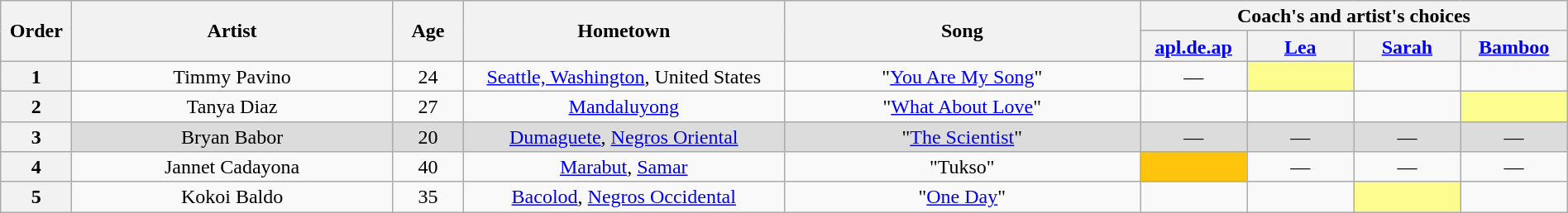<table class="wikitable" style="text-align:center; line-height:17px; width:100%;">
<tr>
<th rowspan="2" scope="col" style="width:04%;">Order</th>
<th rowspan="2" scope="col" style="width:18%;">Artist</th>
<th rowspan="2" scope="col" style="width:04%;">Age</th>
<th rowspan="2" scope="col" style="width:18%;">Hometown</th>
<th rowspan="2" scope="col" style="width:20%;">Song</th>
<th colspan="4" scope="col" style="width:24%;">Coach's and artist's choices</th>
</tr>
<tr>
<th style="width:06%;"><a href='#'>apl.de.ap</a></th>
<th style="width:06%;"><a href='#'>Lea</a></th>
<th style="width:06%;"><a href='#'>Sarah</a></th>
<th style="width:06%;"><a href='#'>Bamboo</a></th>
</tr>
<tr>
<th scope="row">1</th>
<td>Timmy Pavino</td>
<td>24</td>
<td><a href='#'>Seattle, Washington</a>, United States</td>
<td>"<a href='#'>You Are My Song</a>"</td>
<td>—</td>
<td style="background:#fdfc8f;"><strong></strong></td>
<td><strong></strong></td>
<td><strong></strong></td>
</tr>
<tr>
<th scope="row">2</th>
<td>Tanya Diaz</td>
<td>27</td>
<td><a href='#'>Mandaluyong</a></td>
<td>"<a href='#'>What About Love</a>"</td>
<td><strong></strong></td>
<td><strong></strong></td>
<td><strong></strong></td>
<td style="background:#fdfc8f;"><strong></strong></td>
</tr>
<tr>
<th scope="row">3</th>
<td style="background:#DCDCDC;">Bryan Babor</td>
<td style="background:#DCDCDC;">20</td>
<td style="background:#DCDCDC;"><a href='#'>Dumaguete</a>, <a href='#'>Negros Oriental</a></td>
<td style="background:#DCDCDC;">"<a href='#'>The Scientist</a>"</td>
<td style="background:#DCDCDC;">—</td>
<td style="background:#DCDCDC;">—</td>
<td style="background:#DCDCDC;">—</td>
<td style="background:#DCDCDC;">—</td>
</tr>
<tr>
<th scope="row">4</th>
<td>Jannet Cadayona</td>
<td>40</td>
<td><a href='#'>Marabut</a>, <a href='#'>Samar</a></td>
<td>"Tukso"</td>
<td style="background:#FFC40C;"><strong></strong></td>
<td>—</td>
<td>—</td>
<td>—</td>
</tr>
<tr>
<th scope="row">5</th>
<td>Kokoi Baldo</td>
<td>35</td>
<td><a href='#'>Bacolod</a>, <a href='#'>Negros Occidental</a></td>
<td>"<a href='#'>One Day</a>"</td>
<td><strong></strong></td>
<td><strong></strong></td>
<td style="background:#fdfc8f;"><strong></strong></td>
<td><strong></strong></td>
</tr>
</table>
